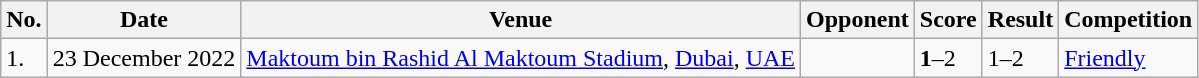<table class="wikitable">
<tr>
<th>No.</th>
<th>Date</th>
<th>Venue</th>
<th>Opponent</th>
<th>Score</th>
<th>Result</th>
<th>Competition</th>
</tr>
<tr>
<td>1.</td>
<td>23 December 2022</td>
<td><a href='#'>Maktoum bin Rashid Al Maktoum Stadium</a>, <a href='#'>Dubai</a>, <a href='#'>UAE</a></td>
<td></td>
<td><strong>1</strong>–2</td>
<td>1–2</td>
<td><a href='#'>Friendly</a></td>
</tr>
</table>
